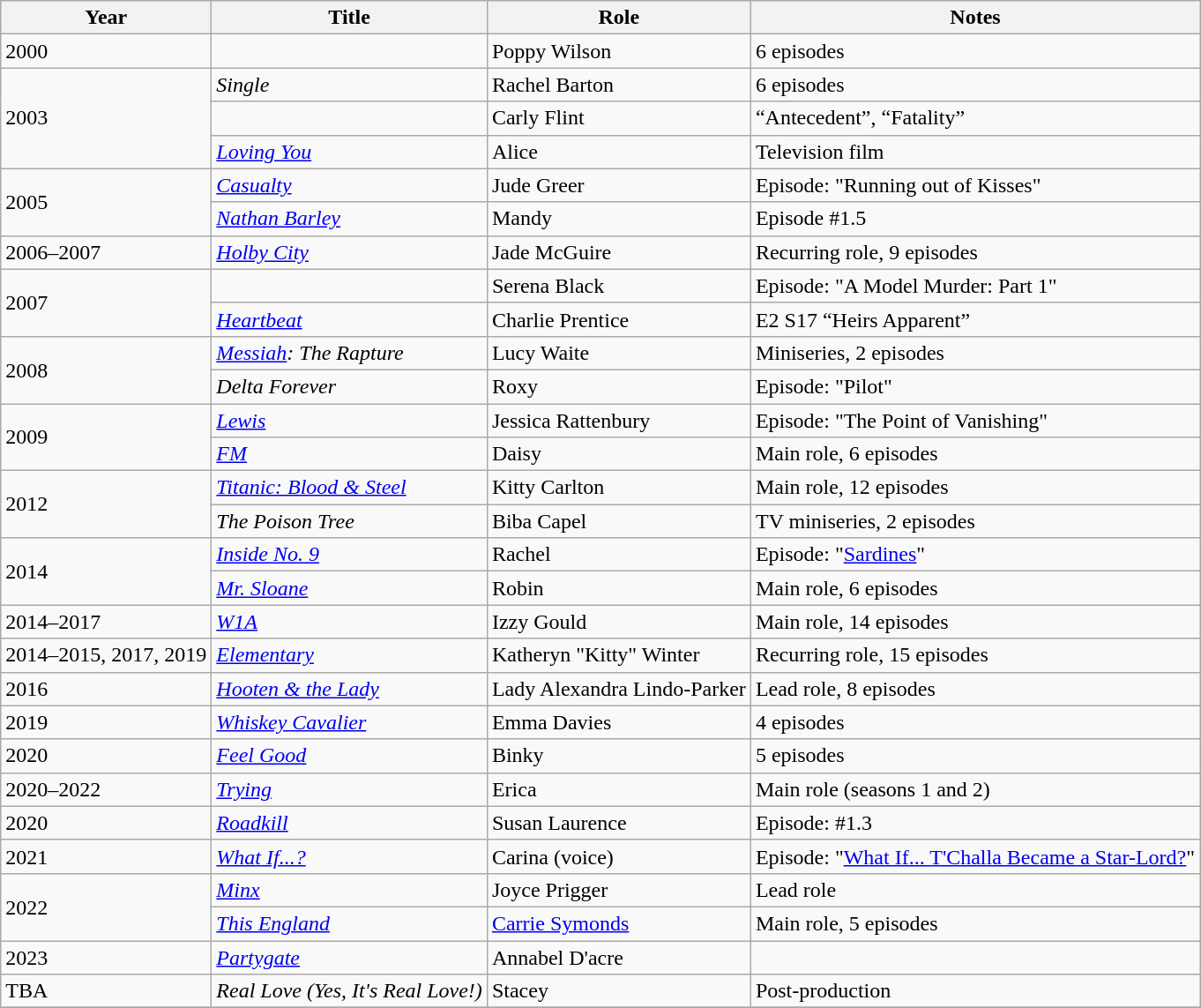<table class="wikitable sortable">
<tr>
<th>Year</th>
<th>Title</th>
<th>Role</th>
<th class="unsortable">Notes</th>
</tr>
<tr>
<td>2000</td>
<td><em></em></td>
<td>Poppy Wilson</td>
<td>6 episodes</td>
</tr>
<tr>
<td rowspan=3>2003</td>
<td><em>Single</em></td>
<td>Rachel Barton</td>
<td>6 episodes</td>
</tr>
<tr>
<td><em></em></td>
<td>Carly Flint</td>
<td>“Antecedent”, “Fatality”</td>
</tr>
<tr>
<td><em><a href='#'>Loving You</a></em></td>
<td>Alice</td>
<td>Television film</td>
</tr>
<tr>
<td rowspan=2>2005</td>
<td><em><a href='#'>Casualty</a></em></td>
<td>Jude Greer</td>
<td>Episode: "Running out of Kisses"</td>
</tr>
<tr>
<td><em><a href='#'>Nathan Barley</a></em></td>
<td>Mandy</td>
<td>Episode #1.5</td>
</tr>
<tr>
<td>2006–2007</td>
<td><em><a href='#'>Holby City</a></em></td>
<td>Jade McGuire</td>
<td>Recurring role, 9 episodes</td>
</tr>
<tr>
<td rowspan=2>2007</td>
<td><em></em></td>
<td>Serena Black</td>
<td>Episode: "A Model Murder: Part 1"</td>
</tr>
<tr>
<td><em><a href='#'>Heartbeat</a></em></td>
<td>Charlie Prentice</td>
<td>E2 S17 “Heirs Apparent”</td>
</tr>
<tr>
<td rowspan=2>2008</td>
<td><em><a href='#'>Messiah</a>: The Rapture</em></td>
<td>Lucy Waite</td>
<td>Miniseries, 2 episodes</td>
</tr>
<tr>
<td><em>Delta Forever</em></td>
<td>Roxy</td>
<td>Episode: "Pilot"</td>
</tr>
<tr>
<td rowspan=2>2009</td>
<td><em><a href='#'>Lewis</a></em></td>
<td>Jessica Rattenbury</td>
<td>Episode: "The Point of Vanishing"</td>
</tr>
<tr>
<td><em><a href='#'>FM</a></em></td>
<td>Daisy</td>
<td>Main role, 6 episodes</td>
</tr>
<tr>
<td rowspan="2">2012</td>
<td><em><a href='#'>Titanic: Blood & Steel</a></em></td>
<td>Kitty Carlton</td>
<td>Main role, 12 episodes</td>
</tr>
<tr>
<td><em>The Poison Tree</em></td>
<td>Biba Capel</td>
<td>TV miniseries, 2 episodes</td>
</tr>
<tr>
<td rowspan=2>2014</td>
<td><em><a href='#'>Inside No. 9</a></em></td>
<td>Rachel</td>
<td>Episode: "<a href='#'>Sardines</a>"</td>
</tr>
<tr>
<td><em><a href='#'>Mr. Sloane</a></em></td>
<td>Robin</td>
<td>Main role, 6 episodes</td>
</tr>
<tr>
<td>2014–2017</td>
<td><em><a href='#'>W1A</a></em></td>
<td>Izzy Gould</td>
<td>Main role, 14 episodes</td>
</tr>
<tr>
<td>2014–2015, 2017, 2019</td>
<td><em><a href='#'>Elementary</a></em></td>
<td>Katheryn "Kitty" Winter</td>
<td>Recurring role, 15 episodes</td>
</tr>
<tr>
<td>2016</td>
<td><em><a href='#'>Hooten & the Lady</a></em></td>
<td>Lady Alexandra Lindo-Parker</td>
<td>Lead role, 8 episodes</td>
</tr>
<tr>
<td>2019</td>
<td><em><a href='#'>Whiskey Cavalier</a></em></td>
<td>Emma Davies</td>
<td>4 episodes</td>
</tr>
<tr>
<td>2020</td>
<td><em><a href='#'>Feel Good</a></em></td>
<td>Binky</td>
<td>5 episodes</td>
</tr>
<tr>
<td>2020–2022</td>
<td><em><a href='#'>Trying</a></em></td>
<td>Erica</td>
<td>Main role (seasons 1 and 2)</td>
</tr>
<tr>
<td>2020</td>
<td><em><a href='#'>Roadkill</a></em></td>
<td>Susan Laurence</td>
<td>Episode: #1.3</td>
</tr>
<tr>
<td>2021</td>
<td><em><a href='#'>What If...?</a></em></td>
<td>Carina (voice)</td>
<td>Episode: "<a href='#'>What If... T'Challa Became a Star-Lord?</a>"</td>
</tr>
<tr>
<td rowspan="2">2022</td>
<td><em><a href='#'>Minx</a></em></td>
<td>Joyce Prigger</td>
<td>Lead role</td>
</tr>
<tr>
<td><em><a href='#'>This England</a></em></td>
<td><a href='#'>Carrie Symonds</a></td>
<td>Main role, 5 episodes</td>
</tr>
<tr>
<td>2023</td>
<td><em><a href='#'>Partygate</a></em></td>
<td>Annabel D'acre</td>
<td></td>
</tr>
<tr>
<td>TBA</td>
<td><em>Real Love (Yes, It's Real Love!)</em></td>
<td>Stacey</td>
<td>Post-production</td>
</tr>
<tr>
</tr>
</table>
